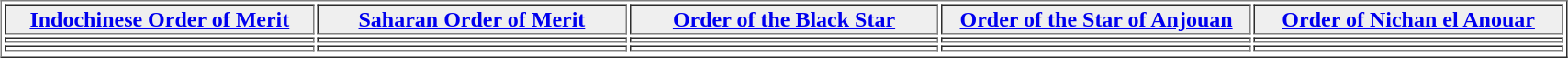<table align="center" border="1"  cellpadding="1" width="90%">
<tr>
<th width="20%" style="background:#efefef;"><a href='#'>Indochinese Order of Merit</a></th>
<th width="20%" style="background:#efefef;"><a href='#'>Saharan Order of Merit</a></th>
<th width="20%" style="background:#efefef;"><a href='#'>Order of the Black Star</a></th>
<th width="20%" style="background:#efefef;"><a href='#'>Order of the Star of Anjouan</a></th>
<th width="20%" style="background:#efefef;"><a href='#'>Order of Nichan el Anouar</a></th>
</tr>
<tr>
<td></td>
<td></td>
<td></td>
<td></td>
<td></td>
</tr>
<tr>
<td></td>
<td></td>
<td></td>
<td></td>
<td></td>
</tr>
<tr>
</tr>
</table>
